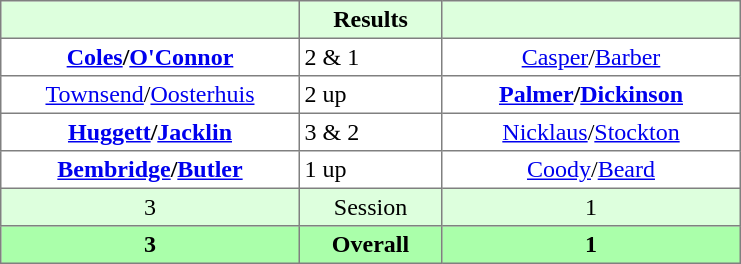<table border="1" cellpadding="3" style="border-collapse:collapse; text-align:center;">
<tr style="background:#dfd;">
<th style="width:12em;"></th>
<th style="width:5.5em;">Results</th>
<th style="width:12em;"></th>
</tr>
<tr>
<td><strong><a href='#'>Coles</a>/<a href='#'>O'Connor</a></strong></td>
<td align=left> 2 & 1</td>
<td><a href='#'>Casper</a>/<a href='#'>Barber</a></td>
</tr>
<tr>
<td><a href='#'>Townsend</a>/<a href='#'>Oosterhuis</a></td>
<td align=left> 2 up</td>
<td><strong><a href='#'>Palmer</a>/<a href='#'>Dickinson</a></strong></td>
</tr>
<tr>
<td><strong><a href='#'>Huggett</a>/<a href='#'>Jacklin</a></strong></td>
<td align=left> 3 & 2</td>
<td><a href='#'>Nicklaus</a>/<a href='#'>Stockton</a></td>
</tr>
<tr>
<td><strong><a href='#'>Bembridge</a>/<a href='#'>Butler</a></strong></td>
<td align=left> 1 up</td>
<td><a href='#'>Coody</a>/<a href='#'>Beard</a></td>
</tr>
<tr style="background:#dfd;">
<td>3</td>
<td>Session</td>
<td>1</td>
</tr>
<tr style="background:#afa;">
<th>3</th>
<th>Overall</th>
<th>1</th>
</tr>
</table>
